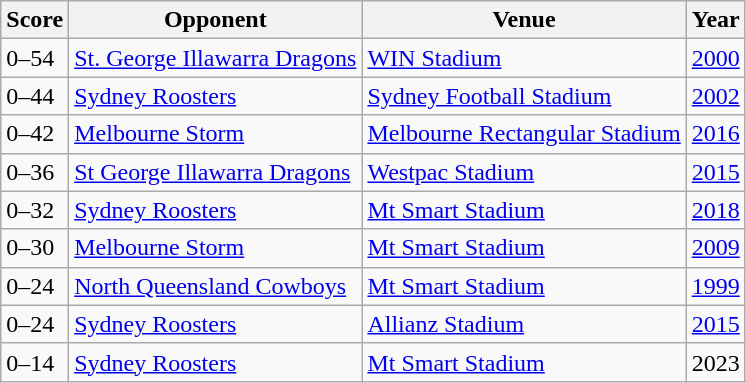<table class="wikitable">
<tr>
<th>Score</th>
<th>Opponent</th>
<th>Venue</th>
<th>Year</th>
</tr>
<tr>
<td>0–54</td>
<td><a href='#'>St. George Illawarra Dragons</a></td>
<td><a href='#'>WIN Stadium</a></td>
<td><a href='#'>2000</a></td>
</tr>
<tr>
<td>0–44</td>
<td><a href='#'>Sydney Roosters</a></td>
<td><a href='#'>Sydney Football Stadium</a></td>
<td><a href='#'>2002</a></td>
</tr>
<tr>
<td>0–42</td>
<td><a href='#'>Melbourne Storm</a></td>
<td><a href='#'>Melbourne Rectangular Stadium</a></td>
<td><a href='#'>2016</a></td>
</tr>
<tr>
<td>0–36</td>
<td><a href='#'>St George Illawarra Dragons</a></td>
<td><a href='#'>Westpac Stadium</a></td>
<td><a href='#'>2015</a></td>
</tr>
<tr>
<td>0–32</td>
<td><a href='#'>Sydney Roosters</a></td>
<td><a href='#'>Mt Smart Stadium</a></td>
<td><a href='#'>2018</a></td>
</tr>
<tr>
<td>0–30</td>
<td><a href='#'>Melbourne Storm</a></td>
<td><a href='#'>Mt Smart Stadium</a></td>
<td><a href='#'>2009</a></td>
</tr>
<tr>
<td>0–24</td>
<td><a href='#'>North Queensland Cowboys</a></td>
<td><a href='#'>Mt Smart Stadium</a></td>
<td><a href='#'>1999</a></td>
</tr>
<tr>
<td>0–24</td>
<td><a href='#'>Sydney Roosters</a></td>
<td><a href='#'>Allianz Stadium</a></td>
<td><a href='#'>2015</a></td>
</tr>
<tr>
<td>0–14</td>
<td><a href='#'>Sydney Roosters</a></td>
<td><a href='#'>Mt Smart Stadium</a></td>
<td>2023</td>
</tr>
</table>
